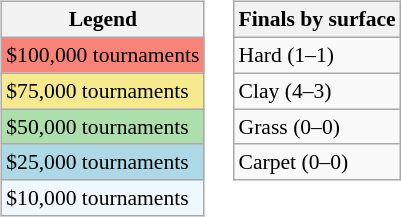<table>
<tr valign=top>
<td><br><table class="wikitable" style=font-size:90%>
<tr>
<th>Legend</th>
</tr>
<tr style="background:#f88379;">
<td>$100,000 tournaments</td>
</tr>
<tr style="background:#f7e98e;">
<td>$75,000 tournaments</td>
</tr>
<tr style="background:#addfad;">
<td>$50,000 tournaments</td>
</tr>
<tr style="background:lightblue;">
<td>$25,000 tournaments</td>
</tr>
<tr style="background:#f0f8ff;">
<td>$10,000 tournaments</td>
</tr>
</table>
</td>
<td><br><table class="wikitable" style=font-size:90%>
<tr>
<th>Finals by surface</th>
</tr>
<tr>
<td>Hard (1–1)</td>
</tr>
<tr>
<td>Clay (4–3)</td>
</tr>
<tr>
<td>Grass (0–0)</td>
</tr>
<tr>
<td>Carpet (0–0)</td>
</tr>
</table>
</td>
</tr>
</table>
